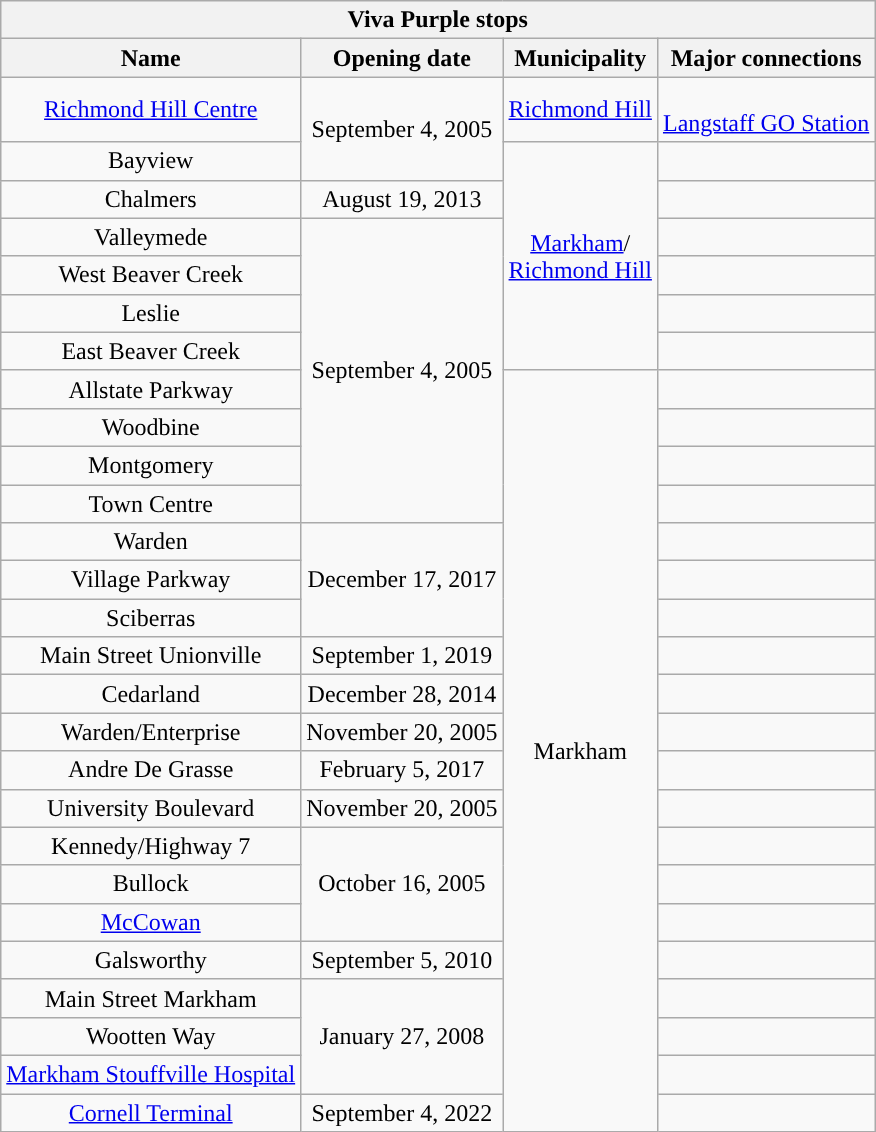<table class="wikitable" style="text-align:center">
<tr>
<th colspan="4" style="background:#">Viva Purple stops</th>
</tr>
<tr>
<th>Name</th>
<th>Opening date</th>
<th>Municipality</th>
<th>Major connections</th>
</tr>
<tr>
<td><a href='#'>Richmond Hill Centre</a></td>
<td rowspan="2">September 4, 2005</td>
<td><a href='#'>Richmond Hill</a></td>
<td> <br> <a href='#'>Langstaff GO Station</a></td>
</tr>
<tr>
<td>Bayview</td>
<td rowspan="6"><a href='#'>Markham</a>/<br><a href='#'>Richmond Hill</a></td>
<td></td>
</tr>
<tr>
<td>Chalmers</td>
<td>August 19, 2013</td>
<td></td>
</tr>
<tr>
<td>Valleymede</td>
<td rowspan="8">September 4, 2005</td>
<td></td>
</tr>
<tr>
<td>West Beaver Creek</td>
<td></td>
</tr>
<tr>
<td>Leslie</td>
<td></td>
</tr>
<tr>
<td>East Beaver Creek</td>
<td></td>
</tr>
<tr>
<td>Allstate Parkway</td>
<td rowspan="20">Markham</td>
<td></td>
</tr>
<tr>
<td>Woodbine</td>
<td></td>
</tr>
<tr>
<td>Montgomery</td>
<td></td>
</tr>
<tr>
<td>Town Centre</td>
<td></td>
</tr>
<tr>
<td>Warden</td>
<td rowspan="3">December 17, 2017</td>
<td></td>
</tr>
<tr>
<td>Village Parkway</td>
<td></td>
</tr>
<tr>
<td>Sciberras</td>
<td></td>
</tr>
<tr>
<td>Main Street Unionville</td>
<td>September 1, 2019</td>
<td></td>
</tr>
<tr>
<td>Cedarland</td>
<td>December 28, 2014</td>
<td></td>
</tr>
<tr>
<td>Warden/Enterprise</td>
<td>November 20, 2005</td>
<td></td>
</tr>
<tr>
<td>Andre De Grasse</td>
<td>February 5, 2017</td>
<td></td>
</tr>
<tr>
<td>University Boulevard</td>
<td>November 20, 2005</td>
<td></td>
</tr>
<tr>
<td>Kennedy/Highway 7</td>
<td rowspan="3">October 16, 2005</td>
<td></td>
</tr>
<tr>
<td>Bullock</td>
<td></td>
</tr>
<tr>
<td><a href='#'>McCowan</a></td>
<td></td>
</tr>
<tr>
<td>Galsworthy</td>
<td>September 5, 2010</td>
<td></td>
</tr>
<tr>
<td>Main Street Markham</td>
<td rowspan="3">January 27, 2008</td>
<td></td>
</tr>
<tr>
<td>Wootten Way</td>
<td></td>
</tr>
<tr>
<td><a href='#'>Markham Stouffville Hospital</a></td>
<td></td>
</tr>
<tr>
<td><a href='#'>Cornell Terminal</a></td>
<td>September 4, 2022</td>
<td>  </td>
</tr>
</table>
